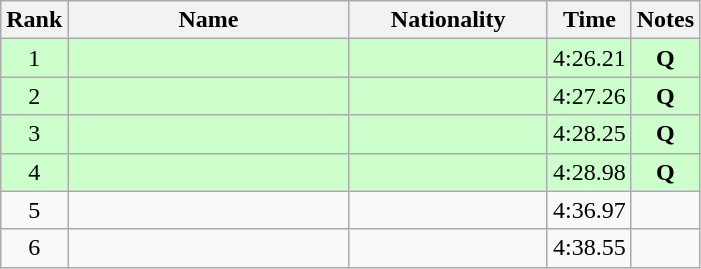<table class="wikitable sortable" style="text-align:center">
<tr>
<th>Rank</th>
<th style="width:180px">Name</th>
<th style="width:125px">Nationality</th>
<th>Time</th>
<th>Notes</th>
</tr>
<tr style="background:#cfc;">
<td>1</td>
<td style="text-align:left;"></td>
<td style="text-align:left;"></td>
<td>4:26.21</td>
<td><strong>Q</strong></td>
</tr>
<tr style="background:#cfc;">
<td>2</td>
<td style="text-align:left;"></td>
<td style="text-align:left;"></td>
<td>4:27.26</td>
<td><strong>Q</strong></td>
</tr>
<tr style="background:#cfc;">
<td>3</td>
<td style="text-align:left;"></td>
<td style="text-align:left;"></td>
<td>4:28.25</td>
<td><strong>Q</strong></td>
</tr>
<tr style="background:#cfc;">
<td>4</td>
<td style="text-align:left;"></td>
<td style="text-align:left;"></td>
<td>4:28.98</td>
<td><strong>Q</strong></td>
</tr>
<tr>
<td>5</td>
<td style="text-align:left;"></td>
<td style="text-align:left;"></td>
<td>4:36.97</td>
<td></td>
</tr>
<tr>
<td>6</td>
<td style="text-align:left;"></td>
<td style="text-align:left;"></td>
<td>4:38.55</td>
<td></td>
</tr>
</table>
